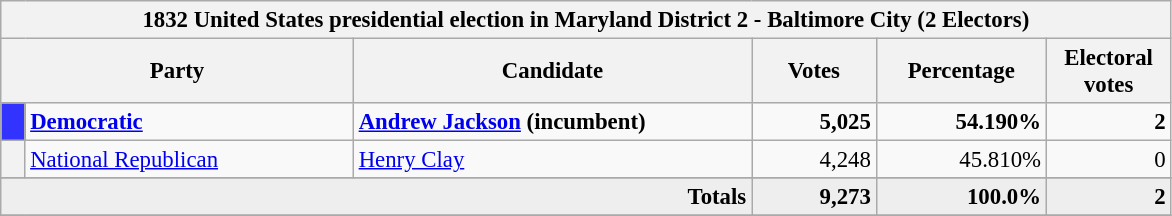<table class="wikitable" style="font-size: 95%;">
<tr>
<th colspan="6">1832 United States presidential election in Maryland District 2 - Baltimore City (2 Electors)</th>
</tr>
<tr>
<th colspan="2" style="width: 15em">Party</th>
<th style="width: 17em">Candidate</th>
<th style="width: 5em">Votes</th>
<th style="width: 7em">Percentage</th>
<th style="width: 5em">Electoral votes</th>
</tr>
<tr>
<th style="background-color:#3333FF; width: 3px"></th>
<td style="width: 130px"><strong><a href='#'>Democratic</a></strong></td>
<td><strong><a href='#'>Andrew Jackson</a> (incumbent)</strong></td>
<td align="right"><strong>5,025</strong></td>
<td align="right"><strong>54.190%</strong></td>
<td align="right"><strong>2</strong></td>
</tr>
<tr>
<th></th>
<td style="width: 130px"><a href='#'>National Republican</a></td>
<td><a href='#'>Henry Clay</a></td>
<td align="right">4,248</td>
<td align="right">45.810%</td>
<td align="right">0</td>
</tr>
<tr>
</tr>
<tr bgcolor="#EEEEEE">
<td colspan="3" align="right"><strong>Totals</strong></td>
<td align="right"><strong>9,273</strong></td>
<td align="right"><strong>100.0%</strong></td>
<td align="right"><strong>2</strong></td>
</tr>
<tr>
</tr>
</table>
